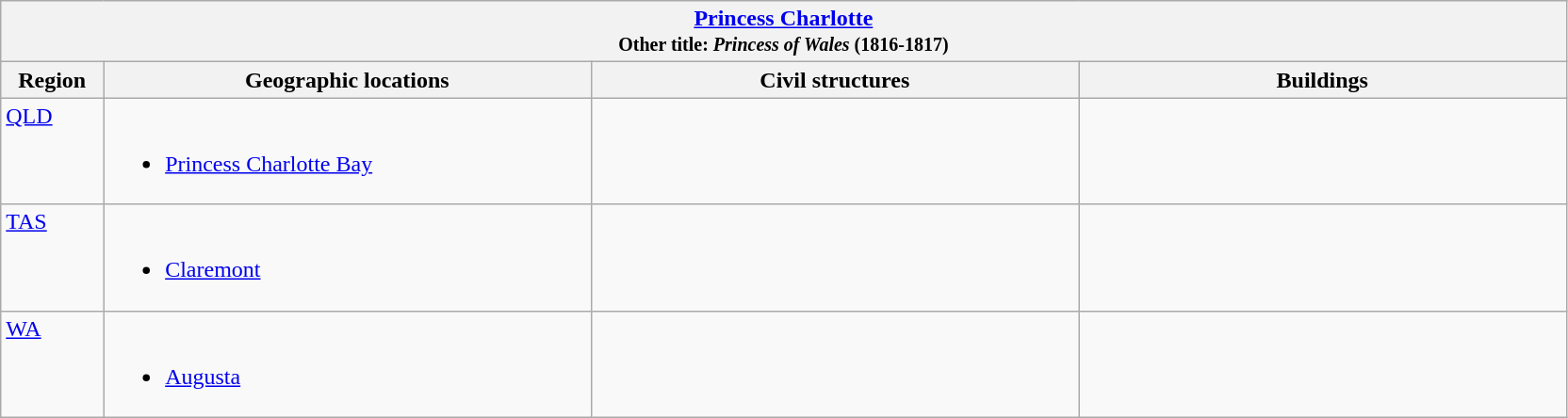<table class="wikitable">
<tr>
<th colspan="4"> <a href='#'>Princess Charlotte</a><br><small>Other title: <em>Princess of Wales</em> (1816-1817)</small></th>
</tr>
<tr>
<th width="5%">Region</th>
<th width="23.75%">Geographic locations</th>
<th width="23.75%">Civil structures</th>
<th width="23.75%">Buildings</th>
</tr>
<tr>
<td align=left valign=top> <a href='#'>QLD</a></td>
<td><br><ul><li><a href='#'>Princess Charlotte Bay</a></li></ul></td>
<td></td>
<td></td>
</tr>
<tr>
<td align=left valign=top> <a href='#'>TAS</a></td>
<td><br><ul><li><a href='#'>Claremont</a></li></ul></td>
<td></td>
<td></td>
</tr>
<tr>
<td align=left valign=top> <a href='#'>WA</a></td>
<td><br><ul><li><a href='#'>Augusta</a></li></ul></td>
<td></td>
<td></td>
</tr>
</table>
